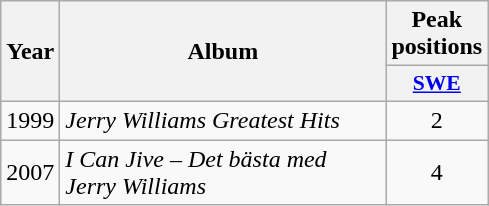<table class="wikitable">
<tr>
<th align="center" rowspan="2" width="10">Year</th>
<th align="center" rowspan="2" width="210">Album</th>
<th align="center" colspan="1" width="20">Peak positions</th>
</tr>
<tr>
<th scope="col" style="width:3em;font-size:90%;"><a href='#'>SWE</a><br></th>
</tr>
<tr>
<td style="text-align:center;">1999</td>
<td><em>Jerry Williams Greatest Hits</em></td>
<td style="text-align:center;">2</td>
</tr>
<tr>
<td style="text-align:center;">2007</td>
<td><em>I Can Jive – Det bästa med Jerry Williams</em></td>
<td style="text-align:center;">4</td>
</tr>
</table>
